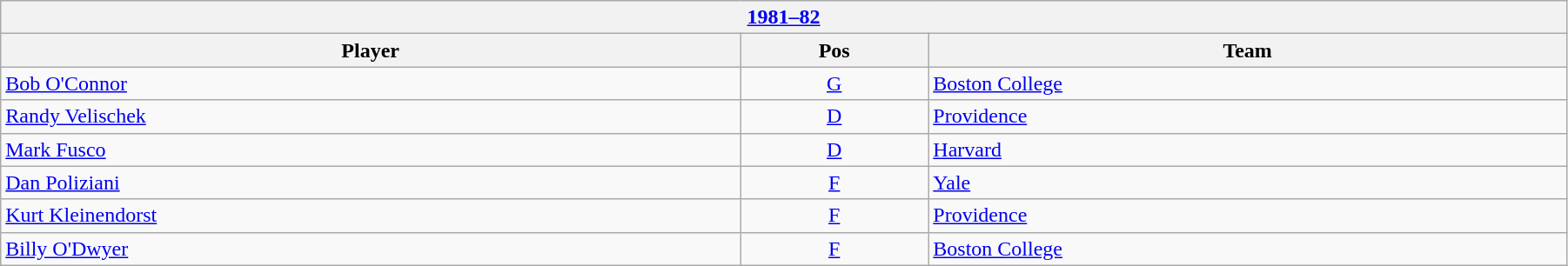<table class="wikitable" width=95%>
<tr>
<th colspan=3><a href='#'>1981–82</a></th>
</tr>
<tr>
<th>Player</th>
<th>Pos</th>
<th>Team</th>
</tr>
<tr>
<td><a href='#'>Bob O'Connor</a></td>
<td align=center><a href='#'>G</a></td>
<td><a href='#'>Boston College</a></td>
</tr>
<tr>
<td><a href='#'>Randy Velischek</a></td>
<td align=center><a href='#'>D</a></td>
<td><a href='#'>Providence</a></td>
</tr>
<tr>
<td><a href='#'>Mark Fusco</a></td>
<td align=center><a href='#'>D</a></td>
<td><a href='#'>Harvard</a></td>
</tr>
<tr>
<td><a href='#'>Dan Poliziani</a></td>
<td align=center><a href='#'>F</a></td>
<td><a href='#'>Yale</a></td>
</tr>
<tr>
<td><a href='#'>Kurt Kleinendorst</a></td>
<td align=center><a href='#'>F</a></td>
<td><a href='#'>Providence</a></td>
</tr>
<tr>
<td><a href='#'>Billy O'Dwyer</a></td>
<td align=center><a href='#'>F</a></td>
<td><a href='#'>Boston College</a></td>
</tr>
</table>
